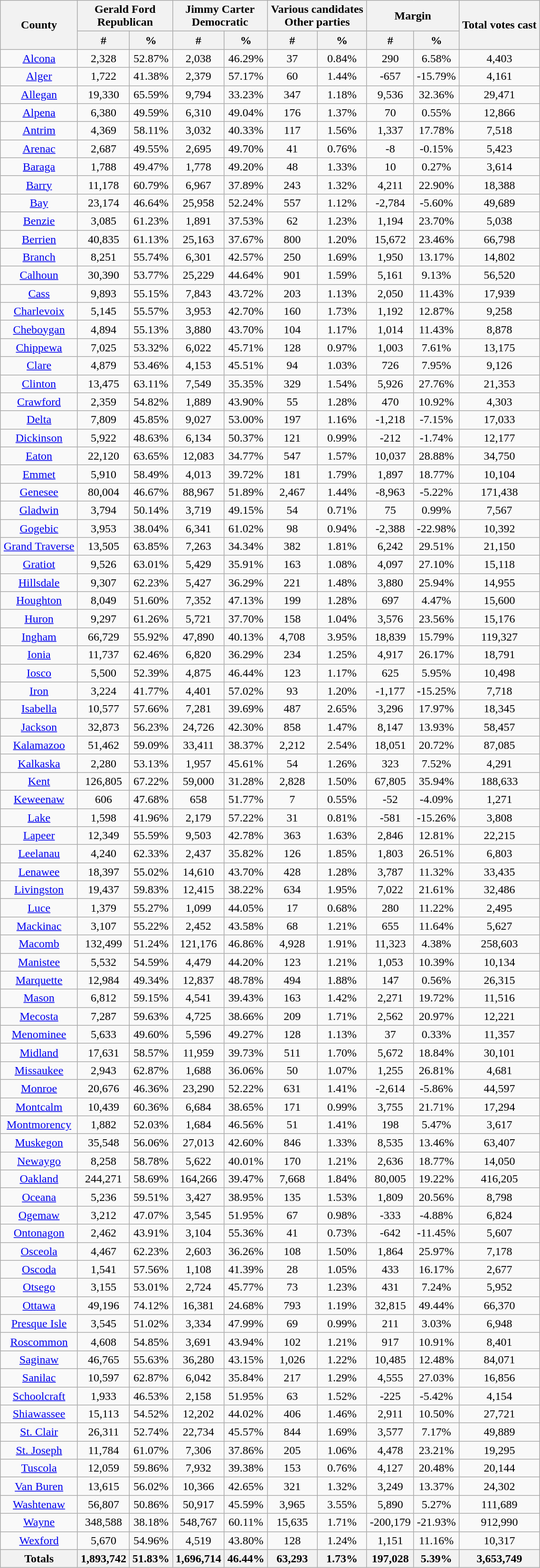<table width="60%" class="wikitable sortable">
<tr>
<th colspan="1" rowspan="2">County</th>
<th style="text-align:center;" colspan="2">Gerald Ford<br>Republican</th>
<th style="text-align:center;" colspan="2">Jimmy Carter<br>Democratic</th>
<th style="text-align:center;" colspan="2">Various candidates<br>Other parties</th>
<th style="text-align:center;" colspan="2">Margin</th>
<th colspan="1" rowspan="2" style="text-align:center;">Total votes cast</th>
</tr>
<tr>
<th style="text-align:center;" data-sort-type="number">#</th>
<th style="text-align:center;" data-sort-type="number">%</th>
<th style="text-align:center;" data-sort-type="number">#</th>
<th style="text-align:center;" data-sort-type="number">%</th>
<th style="text-align:center;" data-sort-type="number">#</th>
<th style="text-align:center;" data-sort-type="number">%</th>
<th style="text-align:center;" data-sort-type="number">#</th>
<th style="text-align:center;" data-sort-type="number">%</th>
</tr>
<tr style="text-align:center;">
<td><a href='#'>Alcona</a></td>
<td>2,328</td>
<td>52.87%</td>
<td>2,038</td>
<td>46.29%</td>
<td>37</td>
<td>0.84%</td>
<td>290</td>
<td>6.58%</td>
<td>4,403</td>
</tr>
<tr style="text-align:center;">
<td><a href='#'>Alger</a></td>
<td>1,722</td>
<td>41.38%</td>
<td>2,379</td>
<td>57.17%</td>
<td>60</td>
<td>1.44%</td>
<td>-657</td>
<td>-15.79%</td>
<td>4,161</td>
</tr>
<tr style="text-align:center;">
<td><a href='#'>Allegan</a></td>
<td>19,330</td>
<td>65.59%</td>
<td>9,794</td>
<td>33.23%</td>
<td>347</td>
<td>1.18%</td>
<td>9,536</td>
<td>32.36%</td>
<td>29,471</td>
</tr>
<tr style="text-align:center;">
<td><a href='#'>Alpena</a></td>
<td>6,380</td>
<td>49.59%</td>
<td>6,310</td>
<td>49.04%</td>
<td>176</td>
<td>1.37%</td>
<td>70</td>
<td>0.55%</td>
<td>12,866</td>
</tr>
<tr style="text-align:center;">
<td><a href='#'>Antrim</a></td>
<td>4,369</td>
<td>58.11%</td>
<td>3,032</td>
<td>40.33%</td>
<td>117</td>
<td>1.56%</td>
<td>1,337</td>
<td>17.78%</td>
<td>7,518</td>
</tr>
<tr style="text-align:center;">
<td><a href='#'>Arenac</a></td>
<td>2,687</td>
<td>49.55%</td>
<td>2,695</td>
<td>49.70%</td>
<td>41</td>
<td>0.76%</td>
<td>-8</td>
<td>-0.15%</td>
<td>5,423</td>
</tr>
<tr style="text-align:center;">
<td><a href='#'>Baraga</a></td>
<td>1,788</td>
<td>49.47%</td>
<td>1,778</td>
<td>49.20%</td>
<td>48</td>
<td>1.33%</td>
<td>10</td>
<td>0.27%</td>
<td>3,614</td>
</tr>
<tr style="text-align:center;">
<td><a href='#'>Barry</a></td>
<td>11,178</td>
<td>60.79%</td>
<td>6,967</td>
<td>37.89%</td>
<td>243</td>
<td>1.32%</td>
<td>4,211</td>
<td>22.90%</td>
<td>18,388</td>
</tr>
<tr style="text-align:center;">
<td><a href='#'>Bay</a></td>
<td>23,174</td>
<td>46.64%</td>
<td>25,958</td>
<td>52.24%</td>
<td>557</td>
<td>1.12%</td>
<td>-2,784</td>
<td>-5.60%</td>
<td>49,689</td>
</tr>
<tr style="text-align:center;">
<td><a href='#'>Benzie</a></td>
<td>3,085</td>
<td>61.23%</td>
<td>1,891</td>
<td>37.53%</td>
<td>62</td>
<td>1.23%</td>
<td>1,194</td>
<td>23.70%</td>
<td>5,038</td>
</tr>
<tr style="text-align:center;">
<td><a href='#'>Berrien</a></td>
<td>40,835</td>
<td>61.13%</td>
<td>25,163</td>
<td>37.67%</td>
<td>800</td>
<td>1.20%</td>
<td>15,672</td>
<td>23.46%</td>
<td>66,798</td>
</tr>
<tr style="text-align:center;">
<td><a href='#'>Branch</a></td>
<td>8,251</td>
<td>55.74%</td>
<td>6,301</td>
<td>42.57%</td>
<td>250</td>
<td>1.69%</td>
<td>1,950</td>
<td>13.17%</td>
<td>14,802</td>
</tr>
<tr style="text-align:center;">
<td><a href='#'>Calhoun</a></td>
<td>30,390</td>
<td>53.77%</td>
<td>25,229</td>
<td>44.64%</td>
<td>901</td>
<td>1.59%</td>
<td>5,161</td>
<td>9.13%</td>
<td>56,520</td>
</tr>
<tr style="text-align:center;">
<td><a href='#'>Cass</a></td>
<td>9,893</td>
<td>55.15%</td>
<td>7,843</td>
<td>43.72%</td>
<td>203</td>
<td>1.13%</td>
<td>2,050</td>
<td>11.43%</td>
<td>17,939</td>
</tr>
<tr style="text-align:center;">
<td><a href='#'>Charlevoix</a></td>
<td>5,145</td>
<td>55.57%</td>
<td>3,953</td>
<td>42.70%</td>
<td>160</td>
<td>1.73%</td>
<td>1,192</td>
<td>12.87%</td>
<td>9,258</td>
</tr>
<tr style="text-align:center;">
<td><a href='#'>Cheboygan</a></td>
<td>4,894</td>
<td>55.13%</td>
<td>3,880</td>
<td>43.70%</td>
<td>104</td>
<td>1.17%</td>
<td>1,014</td>
<td>11.43%</td>
<td>8,878</td>
</tr>
<tr style="text-align:center;">
<td><a href='#'>Chippewa</a></td>
<td>7,025</td>
<td>53.32%</td>
<td>6,022</td>
<td>45.71%</td>
<td>128</td>
<td>0.97%</td>
<td>1,003</td>
<td>7.61%</td>
<td>13,175</td>
</tr>
<tr style="text-align:center;">
<td><a href='#'>Clare</a></td>
<td>4,879</td>
<td>53.46%</td>
<td>4,153</td>
<td>45.51%</td>
<td>94</td>
<td>1.03%</td>
<td>726</td>
<td>7.95%</td>
<td>9,126</td>
</tr>
<tr style="text-align:center;">
<td><a href='#'>Clinton</a></td>
<td>13,475</td>
<td>63.11%</td>
<td>7,549</td>
<td>35.35%</td>
<td>329</td>
<td>1.54%</td>
<td>5,926</td>
<td>27.76%</td>
<td>21,353</td>
</tr>
<tr style="text-align:center;">
<td><a href='#'>Crawford</a></td>
<td>2,359</td>
<td>54.82%</td>
<td>1,889</td>
<td>43.90%</td>
<td>55</td>
<td>1.28%</td>
<td>470</td>
<td>10.92%</td>
<td>4,303</td>
</tr>
<tr style="text-align:center;">
<td><a href='#'>Delta</a></td>
<td>7,809</td>
<td>45.85%</td>
<td>9,027</td>
<td>53.00%</td>
<td>197</td>
<td>1.16%</td>
<td>-1,218</td>
<td>-7.15%</td>
<td>17,033</td>
</tr>
<tr style="text-align:center;">
<td><a href='#'>Dickinson</a></td>
<td>5,922</td>
<td>48.63%</td>
<td>6,134</td>
<td>50.37%</td>
<td>121</td>
<td>0.99%</td>
<td>-212</td>
<td>-1.74%</td>
<td>12,177</td>
</tr>
<tr style="text-align:center;">
<td><a href='#'>Eaton</a></td>
<td>22,120</td>
<td>63.65%</td>
<td>12,083</td>
<td>34.77%</td>
<td>547</td>
<td>1.57%</td>
<td>10,037</td>
<td>28.88%</td>
<td>34,750</td>
</tr>
<tr style="text-align:center;">
<td><a href='#'>Emmet</a></td>
<td>5,910</td>
<td>58.49%</td>
<td>4,013</td>
<td>39.72%</td>
<td>181</td>
<td>1.79%</td>
<td>1,897</td>
<td>18.77%</td>
<td>10,104</td>
</tr>
<tr style="text-align:center;">
<td><a href='#'>Genesee</a></td>
<td>80,004</td>
<td>46.67%</td>
<td>88,967</td>
<td>51.89%</td>
<td>2,467</td>
<td>1.44%</td>
<td>-8,963</td>
<td>-5.22%</td>
<td>171,438</td>
</tr>
<tr style="text-align:center;">
<td><a href='#'>Gladwin</a></td>
<td>3,794</td>
<td>50.14%</td>
<td>3,719</td>
<td>49.15%</td>
<td>54</td>
<td>0.71%</td>
<td>75</td>
<td>0.99%</td>
<td>7,567</td>
</tr>
<tr style="text-align:center;">
<td><a href='#'>Gogebic</a></td>
<td>3,953</td>
<td>38.04%</td>
<td>6,341</td>
<td>61.02%</td>
<td>98</td>
<td>0.94%</td>
<td>-2,388</td>
<td>-22.98%</td>
<td>10,392</td>
</tr>
<tr style="text-align:center;">
<td><a href='#'>Grand Traverse</a></td>
<td>13,505</td>
<td>63.85%</td>
<td>7,263</td>
<td>34.34%</td>
<td>382</td>
<td>1.81%</td>
<td>6,242</td>
<td>29.51%</td>
<td>21,150</td>
</tr>
<tr style="text-align:center;">
<td><a href='#'>Gratiot</a></td>
<td>9,526</td>
<td>63.01%</td>
<td>5,429</td>
<td>35.91%</td>
<td>163</td>
<td>1.08%</td>
<td>4,097</td>
<td>27.10%</td>
<td>15,118</td>
</tr>
<tr style="text-align:center;">
<td><a href='#'>Hillsdale</a></td>
<td>9,307</td>
<td>62.23%</td>
<td>5,427</td>
<td>36.29%</td>
<td>221</td>
<td>1.48%</td>
<td>3,880</td>
<td>25.94%</td>
<td>14,955</td>
</tr>
<tr style="text-align:center;">
<td><a href='#'>Houghton</a></td>
<td>8,049</td>
<td>51.60%</td>
<td>7,352</td>
<td>47.13%</td>
<td>199</td>
<td>1.28%</td>
<td>697</td>
<td>4.47%</td>
<td>15,600</td>
</tr>
<tr style="text-align:center;">
<td><a href='#'>Huron</a></td>
<td>9,297</td>
<td>61.26%</td>
<td>5,721</td>
<td>37.70%</td>
<td>158</td>
<td>1.04%</td>
<td>3,576</td>
<td>23.56%</td>
<td>15,176</td>
</tr>
<tr style="text-align:center;">
<td><a href='#'>Ingham</a></td>
<td>66,729</td>
<td>55.92%</td>
<td>47,890</td>
<td>40.13%</td>
<td>4,708</td>
<td>3.95%</td>
<td>18,839</td>
<td>15.79%</td>
<td>119,327</td>
</tr>
<tr style="text-align:center;">
<td><a href='#'>Ionia</a></td>
<td>11,737</td>
<td>62.46%</td>
<td>6,820</td>
<td>36.29%</td>
<td>234</td>
<td>1.25%</td>
<td>4,917</td>
<td>26.17%</td>
<td>18,791</td>
</tr>
<tr style="text-align:center;">
<td><a href='#'>Iosco</a></td>
<td>5,500</td>
<td>52.39%</td>
<td>4,875</td>
<td>46.44%</td>
<td>123</td>
<td>1.17%</td>
<td>625</td>
<td>5.95%</td>
<td>10,498</td>
</tr>
<tr style="text-align:center;">
<td><a href='#'>Iron</a></td>
<td>3,224</td>
<td>41.77%</td>
<td>4,401</td>
<td>57.02%</td>
<td>93</td>
<td>1.20%</td>
<td>-1,177</td>
<td>-15.25%</td>
<td>7,718</td>
</tr>
<tr style="text-align:center;">
<td><a href='#'>Isabella</a></td>
<td>10,577</td>
<td>57.66%</td>
<td>7,281</td>
<td>39.69%</td>
<td>487</td>
<td>2.65%</td>
<td>3,296</td>
<td>17.97%</td>
<td>18,345</td>
</tr>
<tr style="text-align:center;">
<td><a href='#'>Jackson</a></td>
<td>32,873</td>
<td>56.23%</td>
<td>24,726</td>
<td>42.30%</td>
<td>858</td>
<td>1.47%</td>
<td>8,147</td>
<td>13.93%</td>
<td>58,457</td>
</tr>
<tr style="text-align:center;">
<td><a href='#'>Kalamazoo</a></td>
<td>51,462</td>
<td>59.09%</td>
<td>33,411</td>
<td>38.37%</td>
<td>2,212</td>
<td>2.54%</td>
<td>18,051</td>
<td>20.72%</td>
<td>87,085</td>
</tr>
<tr style="text-align:center;">
<td><a href='#'>Kalkaska</a></td>
<td>2,280</td>
<td>53.13%</td>
<td>1,957</td>
<td>45.61%</td>
<td>54</td>
<td>1.26%</td>
<td>323</td>
<td>7.52%</td>
<td>4,291</td>
</tr>
<tr style="text-align:center;">
<td><a href='#'>Kent</a></td>
<td>126,805</td>
<td>67.22%</td>
<td>59,000</td>
<td>31.28%</td>
<td>2,828</td>
<td>1.50%</td>
<td>67,805</td>
<td>35.94%</td>
<td>188,633</td>
</tr>
<tr style="text-align:center;">
<td><a href='#'>Keweenaw</a></td>
<td>606</td>
<td>47.68%</td>
<td>658</td>
<td>51.77%</td>
<td>7</td>
<td>0.55%</td>
<td>-52</td>
<td>-4.09%</td>
<td>1,271</td>
</tr>
<tr style="text-align:center;">
<td><a href='#'>Lake</a></td>
<td>1,598</td>
<td>41.96%</td>
<td>2,179</td>
<td>57.22%</td>
<td>31</td>
<td>0.81%</td>
<td>-581</td>
<td>-15.26%</td>
<td>3,808</td>
</tr>
<tr style="text-align:center;">
<td><a href='#'>Lapeer</a></td>
<td>12,349</td>
<td>55.59%</td>
<td>9,503</td>
<td>42.78%</td>
<td>363</td>
<td>1.63%</td>
<td>2,846</td>
<td>12.81%</td>
<td>22,215</td>
</tr>
<tr style="text-align:center;">
<td><a href='#'>Leelanau</a></td>
<td>4,240</td>
<td>62.33%</td>
<td>2,437</td>
<td>35.82%</td>
<td>126</td>
<td>1.85%</td>
<td>1,803</td>
<td>26.51%</td>
<td>6,803</td>
</tr>
<tr style="text-align:center;">
<td><a href='#'>Lenawee</a></td>
<td>18,397</td>
<td>55.02%</td>
<td>14,610</td>
<td>43.70%</td>
<td>428</td>
<td>1.28%</td>
<td>3,787</td>
<td>11.32%</td>
<td>33,435</td>
</tr>
<tr style="text-align:center;">
<td><a href='#'>Livingston</a></td>
<td>19,437</td>
<td>59.83%</td>
<td>12,415</td>
<td>38.22%</td>
<td>634</td>
<td>1.95%</td>
<td>7,022</td>
<td>21.61%</td>
<td>32,486</td>
</tr>
<tr style="text-align:center;">
<td><a href='#'>Luce</a></td>
<td>1,379</td>
<td>55.27%</td>
<td>1,099</td>
<td>44.05%</td>
<td>17</td>
<td>0.68%</td>
<td>280</td>
<td>11.22%</td>
<td>2,495</td>
</tr>
<tr style="text-align:center;">
<td><a href='#'>Mackinac</a></td>
<td>3,107</td>
<td>55.22%</td>
<td>2,452</td>
<td>43.58%</td>
<td>68</td>
<td>1.21%</td>
<td>655</td>
<td>11.64%</td>
<td>5,627</td>
</tr>
<tr style="text-align:center;">
<td><a href='#'>Macomb</a></td>
<td>132,499</td>
<td>51.24%</td>
<td>121,176</td>
<td>46.86%</td>
<td>4,928</td>
<td>1.91%</td>
<td>11,323</td>
<td>4.38%</td>
<td>258,603</td>
</tr>
<tr style="text-align:center;">
<td><a href='#'>Manistee</a></td>
<td>5,532</td>
<td>54.59%</td>
<td>4,479</td>
<td>44.20%</td>
<td>123</td>
<td>1.21%</td>
<td>1,053</td>
<td>10.39%</td>
<td>10,134</td>
</tr>
<tr style="text-align:center;">
<td><a href='#'>Marquette</a></td>
<td>12,984</td>
<td>49.34%</td>
<td>12,837</td>
<td>48.78%</td>
<td>494</td>
<td>1.88%</td>
<td>147</td>
<td>0.56%</td>
<td>26,315</td>
</tr>
<tr style="text-align:center;">
<td><a href='#'>Mason</a></td>
<td>6,812</td>
<td>59.15%</td>
<td>4,541</td>
<td>39.43%</td>
<td>163</td>
<td>1.42%</td>
<td>2,271</td>
<td>19.72%</td>
<td>11,516</td>
</tr>
<tr style="text-align:center;">
<td><a href='#'>Mecosta</a></td>
<td>7,287</td>
<td>59.63%</td>
<td>4,725</td>
<td>38.66%</td>
<td>209</td>
<td>1.71%</td>
<td>2,562</td>
<td>20.97%</td>
<td>12,221</td>
</tr>
<tr style="text-align:center;">
<td><a href='#'>Menominee</a></td>
<td>5,633</td>
<td>49.60%</td>
<td>5,596</td>
<td>49.27%</td>
<td>128</td>
<td>1.13%</td>
<td>37</td>
<td>0.33%</td>
<td>11,357</td>
</tr>
<tr style="text-align:center;">
<td><a href='#'>Midland</a></td>
<td>17,631</td>
<td>58.57%</td>
<td>11,959</td>
<td>39.73%</td>
<td>511</td>
<td>1.70%</td>
<td>5,672</td>
<td>18.84%</td>
<td>30,101</td>
</tr>
<tr style="text-align:center;">
<td><a href='#'>Missaukee</a></td>
<td>2,943</td>
<td>62.87%</td>
<td>1,688</td>
<td>36.06%</td>
<td>50</td>
<td>1.07%</td>
<td>1,255</td>
<td>26.81%</td>
<td>4,681</td>
</tr>
<tr style="text-align:center;">
<td><a href='#'>Monroe</a></td>
<td>20,676</td>
<td>46.36%</td>
<td>23,290</td>
<td>52.22%</td>
<td>631</td>
<td>1.41%</td>
<td>-2,614</td>
<td>-5.86%</td>
<td>44,597</td>
</tr>
<tr style="text-align:center;">
<td><a href='#'>Montcalm</a></td>
<td>10,439</td>
<td>60.36%</td>
<td>6,684</td>
<td>38.65%</td>
<td>171</td>
<td>0.99%</td>
<td>3,755</td>
<td>21.71%</td>
<td>17,294</td>
</tr>
<tr style="text-align:center;">
<td><a href='#'>Montmorency</a></td>
<td>1,882</td>
<td>52.03%</td>
<td>1,684</td>
<td>46.56%</td>
<td>51</td>
<td>1.41%</td>
<td>198</td>
<td>5.47%</td>
<td>3,617</td>
</tr>
<tr style="text-align:center;">
<td><a href='#'>Muskegon</a></td>
<td>35,548</td>
<td>56.06%</td>
<td>27,013</td>
<td>42.60%</td>
<td>846</td>
<td>1.33%</td>
<td>8,535</td>
<td>13.46%</td>
<td>63,407</td>
</tr>
<tr style="text-align:center;">
<td><a href='#'>Newaygo</a></td>
<td>8,258</td>
<td>58.78%</td>
<td>5,622</td>
<td>40.01%</td>
<td>170</td>
<td>1.21%</td>
<td>2,636</td>
<td>18.77%</td>
<td>14,050</td>
</tr>
<tr style="text-align:center;">
<td><a href='#'>Oakland</a></td>
<td>244,271</td>
<td>58.69%</td>
<td>164,266</td>
<td>39.47%</td>
<td>7,668</td>
<td>1.84%</td>
<td>80,005</td>
<td>19.22%</td>
<td>416,205</td>
</tr>
<tr style="text-align:center;">
<td><a href='#'>Oceana</a></td>
<td>5,236</td>
<td>59.51%</td>
<td>3,427</td>
<td>38.95%</td>
<td>135</td>
<td>1.53%</td>
<td>1,809</td>
<td>20.56%</td>
<td>8,798</td>
</tr>
<tr style="text-align:center;">
<td><a href='#'>Ogemaw</a></td>
<td>3,212</td>
<td>47.07%</td>
<td>3,545</td>
<td>51.95%</td>
<td>67</td>
<td>0.98%</td>
<td>-333</td>
<td>-4.88%</td>
<td>6,824</td>
</tr>
<tr style="text-align:center;">
<td><a href='#'>Ontonagon</a></td>
<td>2,462</td>
<td>43.91%</td>
<td>3,104</td>
<td>55.36%</td>
<td>41</td>
<td>0.73%</td>
<td>-642</td>
<td>-11.45%</td>
<td>5,607</td>
</tr>
<tr style="text-align:center;">
<td><a href='#'>Osceola</a></td>
<td>4,467</td>
<td>62.23%</td>
<td>2,603</td>
<td>36.26%</td>
<td>108</td>
<td>1.50%</td>
<td>1,864</td>
<td>25.97%</td>
<td>7,178</td>
</tr>
<tr style="text-align:center;">
<td><a href='#'>Oscoda</a></td>
<td>1,541</td>
<td>57.56%</td>
<td>1,108</td>
<td>41.39%</td>
<td>28</td>
<td>1.05%</td>
<td>433</td>
<td>16.17%</td>
<td>2,677</td>
</tr>
<tr style="text-align:center;">
<td><a href='#'>Otsego</a></td>
<td>3,155</td>
<td>53.01%</td>
<td>2,724</td>
<td>45.77%</td>
<td>73</td>
<td>1.23%</td>
<td>431</td>
<td>7.24%</td>
<td>5,952</td>
</tr>
<tr style="text-align:center;">
<td><a href='#'>Ottawa</a></td>
<td>49,196</td>
<td>74.12%</td>
<td>16,381</td>
<td>24.68%</td>
<td>793</td>
<td>1.19%</td>
<td>32,815</td>
<td>49.44%</td>
<td>66,370</td>
</tr>
<tr style="text-align:center;">
<td><a href='#'>Presque Isle</a></td>
<td>3,545</td>
<td>51.02%</td>
<td>3,334</td>
<td>47.99%</td>
<td>69</td>
<td>0.99%</td>
<td>211</td>
<td>3.03%</td>
<td>6,948</td>
</tr>
<tr style="text-align:center;">
<td><a href='#'>Roscommon</a></td>
<td>4,608</td>
<td>54.85%</td>
<td>3,691</td>
<td>43.94%</td>
<td>102</td>
<td>1.21%</td>
<td>917</td>
<td>10.91%</td>
<td>8,401</td>
</tr>
<tr style="text-align:center;">
<td><a href='#'>Saginaw</a></td>
<td>46,765</td>
<td>55.63%</td>
<td>36,280</td>
<td>43.15%</td>
<td>1,026</td>
<td>1.22%</td>
<td>10,485</td>
<td>12.48%</td>
<td>84,071</td>
</tr>
<tr style="text-align:center;">
<td><a href='#'>Sanilac</a></td>
<td>10,597</td>
<td>62.87%</td>
<td>6,042</td>
<td>35.84%</td>
<td>217</td>
<td>1.29%</td>
<td>4,555</td>
<td>27.03%</td>
<td>16,856</td>
</tr>
<tr style="text-align:center;">
<td><a href='#'>Schoolcraft</a></td>
<td>1,933</td>
<td>46.53%</td>
<td>2,158</td>
<td>51.95%</td>
<td>63</td>
<td>1.52%</td>
<td>-225</td>
<td>-5.42%</td>
<td>4,154</td>
</tr>
<tr style="text-align:center;">
<td><a href='#'>Shiawassee</a></td>
<td>15,113</td>
<td>54.52%</td>
<td>12,202</td>
<td>44.02%</td>
<td>406</td>
<td>1.46%</td>
<td>2,911</td>
<td>10.50%</td>
<td>27,721</td>
</tr>
<tr style="text-align:center;">
<td><a href='#'>St. Clair</a></td>
<td>26,311</td>
<td>52.74%</td>
<td>22,734</td>
<td>45.57%</td>
<td>844</td>
<td>1.69%</td>
<td>3,577</td>
<td>7.17%</td>
<td>49,889</td>
</tr>
<tr style="text-align:center;">
<td><a href='#'>St. Joseph</a></td>
<td>11,784</td>
<td>61.07%</td>
<td>7,306</td>
<td>37.86%</td>
<td>205</td>
<td>1.06%</td>
<td>4,478</td>
<td>23.21%</td>
<td>19,295</td>
</tr>
<tr style="text-align:center;">
<td><a href='#'>Tuscola</a></td>
<td>12,059</td>
<td>59.86%</td>
<td>7,932</td>
<td>39.38%</td>
<td>153</td>
<td>0.76%</td>
<td>4,127</td>
<td>20.48%</td>
<td>20,144</td>
</tr>
<tr style="text-align:center;">
<td><a href='#'>Van Buren</a></td>
<td>13,615</td>
<td>56.02%</td>
<td>10,366</td>
<td>42.65%</td>
<td>321</td>
<td>1.32%</td>
<td>3,249</td>
<td>13.37%</td>
<td>24,302</td>
</tr>
<tr style="text-align:center;">
<td><a href='#'>Washtenaw</a></td>
<td>56,807</td>
<td>50.86%</td>
<td>50,917</td>
<td>45.59%</td>
<td>3,965</td>
<td>3.55%</td>
<td>5,890</td>
<td>5.27%</td>
<td>111,689</td>
</tr>
<tr style="text-align:center;">
<td><a href='#'>Wayne</a></td>
<td>348,588</td>
<td>38.18%</td>
<td>548,767</td>
<td>60.11%</td>
<td>15,635</td>
<td>1.71%</td>
<td>-200,179</td>
<td>-21.93%</td>
<td>912,990</td>
</tr>
<tr style="text-align:center;">
<td><a href='#'>Wexford</a></td>
<td>5,670</td>
<td>54.96%</td>
<td>4,519</td>
<td>43.80%</td>
<td>128</td>
<td>1.24%</td>
<td>1,151</td>
<td>11.16%</td>
<td>10,317</td>
</tr>
<tr style="text-align:center;">
<th>Totals</th>
<th>1,893,742</th>
<th>51.83%</th>
<th>1,696,714</th>
<th>46.44%</th>
<th>63,293</th>
<th>1.73%</th>
<th>197,028</th>
<th>5.39%</th>
<th>3,653,749</th>
</tr>
</table>
